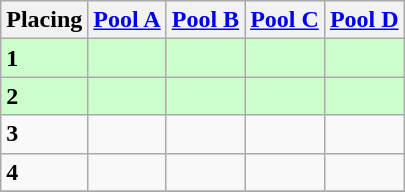<table class=wikitable style="border:1px solid #AAAAAA;">
<tr>
<th>Placing</th>
<th><a href='#'>Pool A</a></th>
<th><a href='#'>Pool B</a></th>
<th><a href='#'>Pool C</a></th>
<th><a href='#'>Pool D</a></th>
</tr>
<tr style="background: #ccffcc;">
<td><strong>1</strong></td>
<td></td>
<td></td>
<td></td>
<td></td>
</tr>
<tr style="background: #ccffcc;">
<td><strong>2</strong></td>
<td></td>
<td></td>
<td></td>
<td></td>
</tr>
<tr>
<td><strong>3</strong></td>
<td></td>
<td></td>
<td></td>
<td></td>
</tr>
<tr>
<td><strong>4</strong></td>
<td></td>
<td></td>
<td></td>
<td></td>
</tr>
<tr>
</tr>
</table>
